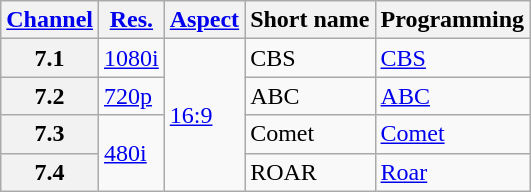<table class="wikitable">
<tr>
<th scope = "col"><a href='#'>Channel</a></th>
<th scope = "col"><a href='#'>Res.</a></th>
<th scope = "col"><a href='#'>Aspect</a></th>
<th scope = "col">Short name</th>
<th scope = "col">Programming</th>
</tr>
<tr>
<th scope = "row">7.1</th>
<td><a href='#'>1080i</a></td>
<td rowspan=4><a href='#'>16:9</a></td>
<td>CBS</td>
<td><a href='#'>CBS</a></td>
</tr>
<tr>
<th scope = "row">7.2</th>
<td><a href='#'>720p</a></td>
<td>ABC</td>
<td><a href='#'>ABC</a></td>
</tr>
<tr>
<th scope = "row">7.3</th>
<td rowspan="2"><a href='#'>480i</a></td>
<td>Comet</td>
<td><a href='#'>Comet</a></td>
</tr>
<tr>
<th scope = "row">7.4</th>
<td>ROAR</td>
<td><a href='#'>Roar</a></td>
</tr>
</table>
